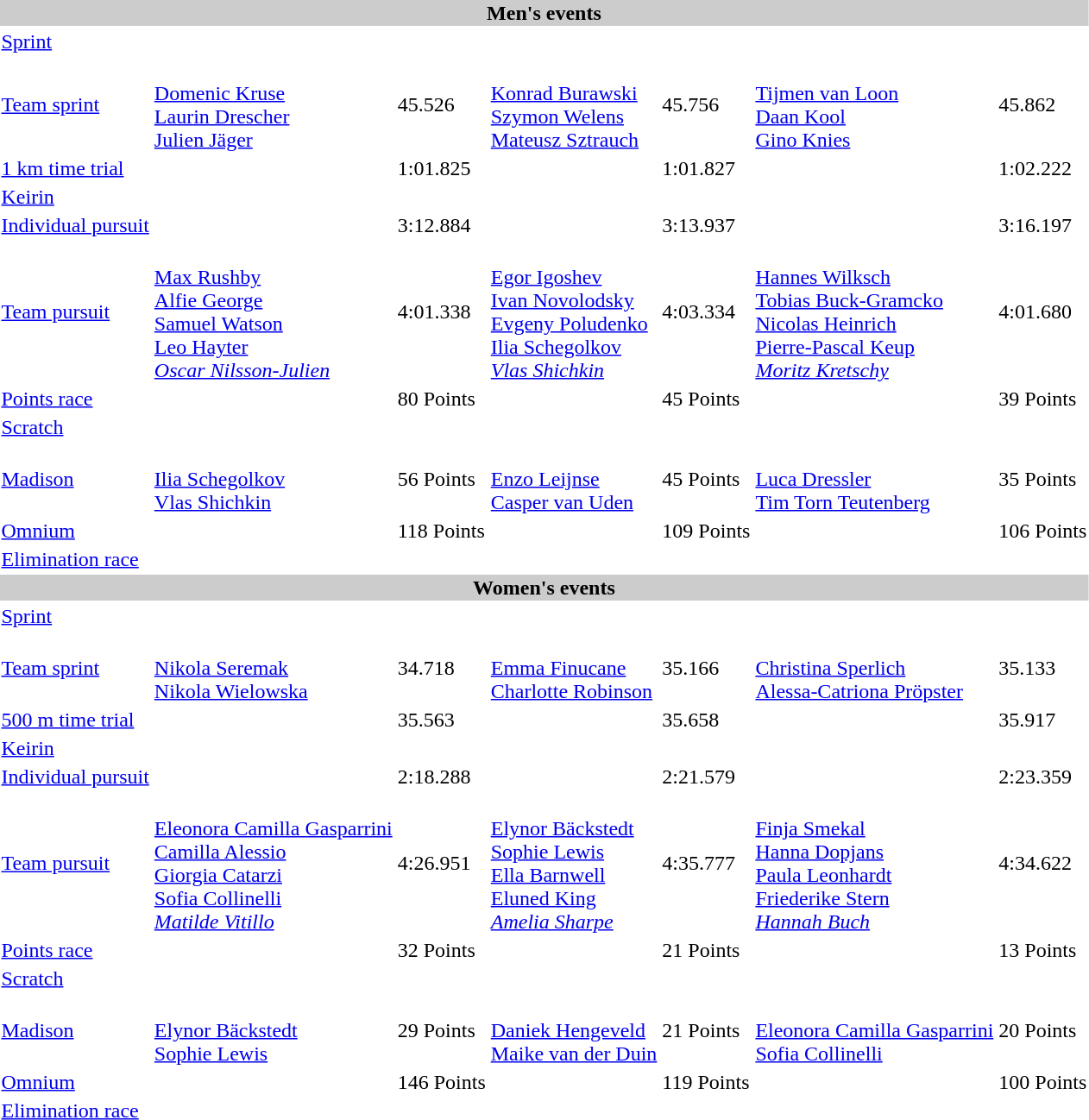<table>
<tr style="background:#ccc; width:100%;">
<td colspan=7 align=center><strong>Men's events</strong></td>
</tr>
<tr>
<td><a href='#'>Sprint</a></td>
<td colspan=2></td>
<td colspan=2></td>
<td colspan=2></td>
</tr>
<tr>
<td><a href='#'>Team sprint</a></td>
<td><br><a href='#'>Domenic Kruse</a><br><a href='#'>Laurin Drescher</a><br><a href='#'>Julien Jäger</a></td>
<td>45.526</td>
<td><br><a href='#'>Konrad Burawski</a><br><a href='#'>Szymon Welens</a><br><a href='#'>Mateusz Sztrauch</a></td>
<td>45.756</td>
<td><br><a href='#'>Tijmen van Loon</a><br><a href='#'>Daan Kool</a><br><a href='#'>Gino Knies</a></td>
<td>45.862</td>
</tr>
<tr>
<td><a href='#'>1 km time trial</a></td>
<td></td>
<td>1:01.825</td>
<td></td>
<td>1:01.827</td>
<td></td>
<td>1:02.222</td>
</tr>
<tr>
<td><a href='#'>Keirin</a></td>
<td colspan=2></td>
<td colspan=2></td>
<td colspan=2></td>
</tr>
<tr>
<td><a href='#'>Individual pursuit</a></td>
<td></td>
<td>3:12.884</td>
<td></td>
<td>3:13.937</td>
<td></td>
<td>3:16.197</td>
</tr>
<tr>
<td><a href='#'>Team pursuit</a></td>
<td><br><a href='#'>Max Rushby</a><br><a href='#'>Alfie George</a><br><a href='#'>Samuel Watson</a><br><a href='#'>Leo Hayter</a><br><em><a href='#'>Oscar Nilsson-Julien</a></em></td>
<td>4:01.338</td>
<td><br><a href='#'>Egor Igoshev</a><br><a href='#'>Ivan Novolodsky</a><br><a href='#'>Evgeny Poludenko</a><br><a href='#'>Ilia Schegolkov</a><br><em><a href='#'>Vlas Shichkin</a></em></td>
<td>4:03.334</td>
<td><br><a href='#'>Hannes Wilksch</a><br><a href='#'>Tobias Buck-Gramcko</a><br><a href='#'>Nicolas Heinrich</a><br><a href='#'>Pierre-Pascal Keup</a><br><em><a href='#'>Moritz Kretschy</a></em></td>
<td>4:01.680</td>
</tr>
<tr>
<td><a href='#'>Points race</a></td>
<td></td>
<td>80 Points</td>
<td></td>
<td>45 Points</td>
<td></td>
<td>39 Points</td>
</tr>
<tr>
<td><a href='#'>Scratch</a></td>
<td colspan=2></td>
<td colspan=2></td>
<td colspan=2></td>
</tr>
<tr>
<td><a href='#'>Madison</a></td>
<td><br><a href='#'>Ilia Schegolkov</a><br><a href='#'>Vlas Shichkin</a></td>
<td>56 Points</td>
<td><br><a href='#'>Enzo Leijnse</a><br><a href='#'>Casper van Uden</a></td>
<td>45 Points</td>
<td><br><a href='#'>Luca Dressler</a><br><a href='#'>Tim Torn Teutenberg</a></td>
<td>35 Points</td>
</tr>
<tr>
<td><a href='#'>Omnium</a></td>
<td></td>
<td>118 Points</td>
<td></td>
<td>109 Points</td>
<td></td>
<td>106 Points</td>
</tr>
<tr>
<td><a href='#'>Elimination race</a></td>
<td colspan=2></td>
<td colspan=2></td>
<td colspan=2></td>
</tr>
<tr style="background:#ccc; width:100%;">
<td colspan=7 align=center><strong>Women's events</strong></td>
</tr>
<tr>
<td><a href='#'>Sprint</a></td>
<td colspan=2></td>
<td colspan=2></td>
<td colspan=2></td>
</tr>
<tr>
<td><a href='#'>Team sprint</a></td>
<td><br><a href='#'>Nikola Seremak</a><br><a href='#'>Nikola Wielowska</a></td>
<td>34.718</td>
<td><br><a href='#'>Emma Finucane</a><br><a href='#'>Charlotte Robinson</a></td>
<td>35.166</td>
<td><br><a href='#'>Christina Sperlich</a><br><a href='#'>Alessa-Catriona Pröpster</a></td>
<td>35.133</td>
</tr>
<tr>
<td><a href='#'>500 m time trial</a></td>
<td></td>
<td>35.563</td>
<td></td>
<td>35.658</td>
<td></td>
<td>35.917</td>
</tr>
<tr>
<td><a href='#'>Keirin</a></td>
<td colspan=2></td>
<td colspan=2></td>
<td colspan=2></td>
</tr>
<tr>
<td><a href='#'>Individual pursuit</a></td>
<td></td>
<td>2:18.288</td>
<td></td>
<td>2:21.579</td>
<td></td>
<td>2:23.359</td>
</tr>
<tr>
<td><a href='#'>Team pursuit</a></td>
<td><br><a href='#'>Eleonora Camilla Gasparrini</a><br><a href='#'>Camilla Alessio</a><br><a href='#'>Giorgia Catarzi</a><br><a href='#'>Sofia Collinelli</a><br><em><a href='#'>Matilde Vitillo</a></em></td>
<td>4:26.951</td>
<td><br><a href='#'>Elynor Bäckstedt</a><br><a href='#'>Sophie Lewis</a><br><a href='#'>Ella Barnwell</a><br><a href='#'>Eluned King</a><br><em><a href='#'>Amelia Sharpe</a></em></td>
<td>4:35.777</td>
<td><br><a href='#'>Finja Smekal</a><br><a href='#'>Hanna Dopjans</a><br><a href='#'>Paula Leonhardt</a><br><a href='#'>Friederike Stern</a><br><em><a href='#'>Hannah Buch</a></em></td>
<td>4:34.622</td>
</tr>
<tr>
<td><a href='#'>Points race</a></td>
<td></td>
<td>32 Points</td>
<td></td>
<td>21 Points</td>
<td></td>
<td>13 Points</td>
</tr>
<tr>
<td><a href='#'>Scratch</a></td>
<td colspan=2></td>
<td colspan=2></td>
<td colspan=2></td>
</tr>
<tr>
<td><a href='#'>Madison</a></td>
<td><br><a href='#'>Elynor Bäckstedt</a><br><a href='#'>Sophie Lewis</a></td>
<td>29 Points</td>
<td><br><a href='#'>Daniek Hengeveld</a><br><a href='#'>Maike van der Duin</a></td>
<td>21 Points</td>
<td><br><a href='#'>Eleonora Camilla Gasparrini</a><br><a href='#'>Sofia Collinelli</a></td>
<td>20 Points</td>
</tr>
<tr>
<td><a href='#'>Omnium</a></td>
<td></td>
<td>146 Points</td>
<td></td>
<td>119 Points</td>
<td></td>
<td>100 Points</td>
</tr>
<tr>
<td><a href='#'>Elimination race</a></td>
<td colspan=2></td>
<td colspan=2></td>
<td colspan=2></td>
</tr>
</table>
